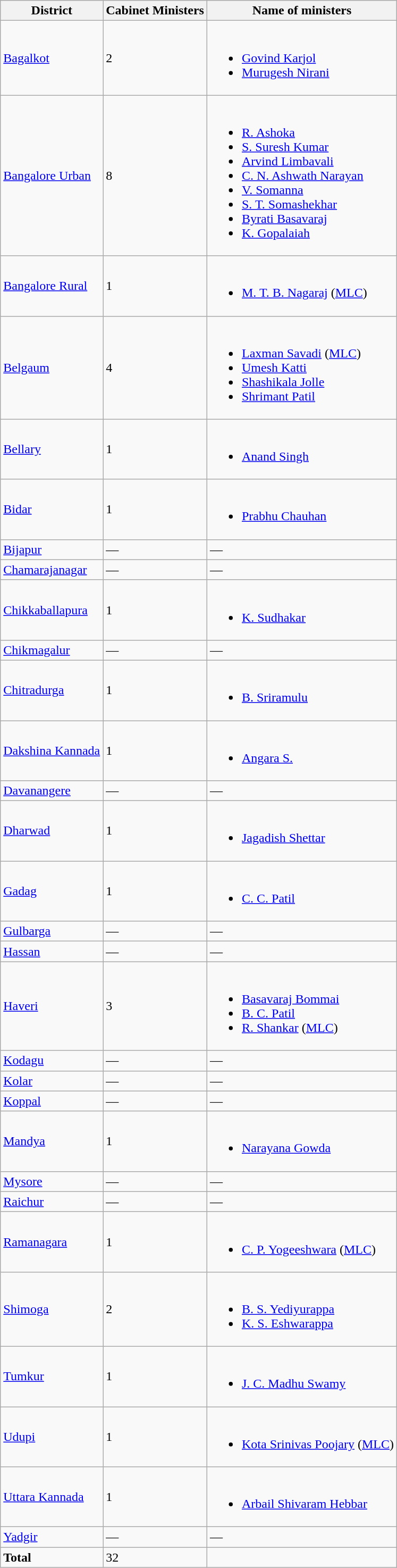<table class="wikitable sortable">
<tr>
<th>District</th>
<th>Cabinet Ministers</th>
<th>Name of ministers</th>
</tr>
<tr>
<td><a href='#'>Bagalkot</a></td>
<td>2</td>
<td><br><ul><li><a href='#'>Govind Karjol</a></li><li><a href='#'>Murugesh Nirani</a></li></ul></td>
</tr>
<tr>
<td><a href='#'>Bangalore Urban</a></td>
<td>8</td>
<td><br><ul><li><a href='#'>R. Ashoka</a></li><li><a href='#'>S. Suresh Kumar</a></li><li><a href='#'>Arvind Limbavali</a></li><li><a href='#'>C. N. Ashwath Narayan</a></li><li><a href='#'>V. Somanna</a></li><li><a href='#'>S. T. Somashekhar</a></li><li><a href='#'>Byrati Basavaraj</a></li><li><a href='#'>K. Gopalaiah</a></li></ul></td>
</tr>
<tr>
<td><a href='#'>Bangalore Rural</a></td>
<td>1</td>
<td><br><ul><li><a href='#'>M. T. B. Nagaraj</a> (<a href='#'>MLC</a>)</li></ul></td>
</tr>
<tr>
<td><a href='#'>Belgaum</a></td>
<td>4</td>
<td><br><ul><li><a href='#'>Laxman Savadi</a> (<a href='#'>MLC</a>)</li><li><a href='#'>Umesh Katti</a></li><li><a href='#'>Shashikala Jolle</a></li><li><a href='#'>Shrimant Patil</a></li></ul></td>
</tr>
<tr>
<td><a href='#'>Bellary</a></td>
<td>1</td>
<td><br><ul><li><a href='#'>Anand Singh</a></li></ul></td>
</tr>
<tr>
<td><a href='#'>Bidar</a></td>
<td>1</td>
<td><br><ul><li><a href='#'>Prabhu Chauhan</a></li></ul></td>
</tr>
<tr>
<td><a href='#'>Bijapur</a></td>
<td>—</td>
<td>—</td>
</tr>
<tr>
<td><a href='#'>Chamarajanagar</a></td>
<td>—</td>
<td>—</td>
</tr>
<tr>
<td><a href='#'>Chikkaballapura</a></td>
<td>1</td>
<td><br><ul><li><a href='#'>K. Sudhakar</a></li></ul></td>
</tr>
<tr>
<td><a href='#'>Chikmagalur</a></td>
<td>—</td>
<td>—</td>
</tr>
<tr>
<td><a href='#'>Chitradurga</a></td>
<td>1</td>
<td><br><ul><li><a href='#'>B. Sriramulu</a></li></ul></td>
</tr>
<tr>
<td><a href='#'>Dakshina Kannada</a></td>
<td>1</td>
<td><br><ul><li><a href='#'>Angara S.</a></li></ul></td>
</tr>
<tr>
<td><a href='#'>Davanangere</a></td>
<td>—</td>
<td>—</td>
</tr>
<tr>
<td><a href='#'>Dharwad</a></td>
<td>1</td>
<td><br><ul><li><a href='#'>Jagadish Shettar</a></li></ul></td>
</tr>
<tr>
<td><a href='#'>Gadag</a></td>
<td>1</td>
<td><br><ul><li><a href='#'>C. C. Patil</a></li></ul></td>
</tr>
<tr>
<td><a href='#'>Gulbarga</a></td>
<td>—</td>
<td>—</td>
</tr>
<tr>
<td><a href='#'>Hassan</a></td>
<td>—</td>
<td>—</td>
</tr>
<tr>
<td><a href='#'>Haveri</a></td>
<td>3</td>
<td><br><ul><li><a href='#'>Basavaraj Bommai</a></li><li><a href='#'>B. C. Patil</a></li><li><a href='#'>R. Shankar</a> (<a href='#'>MLC</a>)</li></ul></td>
</tr>
<tr>
<td><a href='#'>Kodagu</a></td>
<td>—</td>
<td>—</td>
</tr>
<tr>
<td><a href='#'>Kolar</a></td>
<td>—</td>
<td>—</td>
</tr>
<tr>
<td><a href='#'>Koppal</a></td>
<td>—</td>
<td>—</td>
</tr>
<tr>
<td><a href='#'>Mandya</a></td>
<td>1</td>
<td><br><ul><li><a href='#'>Narayana Gowda</a></li></ul></td>
</tr>
<tr>
<td><a href='#'>Mysore</a></td>
<td>—</td>
<td>—</td>
</tr>
<tr>
<td><a href='#'>Raichur</a></td>
<td>—</td>
<td>—</td>
</tr>
<tr>
<td><a href='#'>Ramanagara</a></td>
<td>1</td>
<td><br><ul><li><a href='#'>C. P. Yogeeshwara</a> (<a href='#'>MLC</a>)</li></ul></td>
</tr>
<tr>
<td><a href='#'>Shimoga</a></td>
<td>2</td>
<td><br><ul><li><a href='#'>B. S. Yediyurappa</a></li><li><a href='#'>K. S. Eshwarappa</a></li></ul></td>
</tr>
<tr>
<td><a href='#'>Tumkur</a></td>
<td>1</td>
<td><br><ul><li><a href='#'>J. C. Madhu Swamy</a></li></ul></td>
</tr>
<tr>
<td><a href='#'>Udupi</a></td>
<td>1</td>
<td><br><ul><li><a href='#'>Kota Srinivas Poojary</a> (<a href='#'>MLC</a>)</li></ul></td>
</tr>
<tr>
<td><a href='#'>Uttara Kannada</a></td>
<td>1</td>
<td><br><ul><li><a href='#'>Arbail Shivaram Hebbar</a></li></ul></td>
</tr>
<tr>
<td><a href='#'>Yadgir</a></td>
<td>—</td>
<td>—</td>
</tr>
<tr>
<td><strong>Total</strong></td>
<td>32</td>
<td></td>
</tr>
</table>
